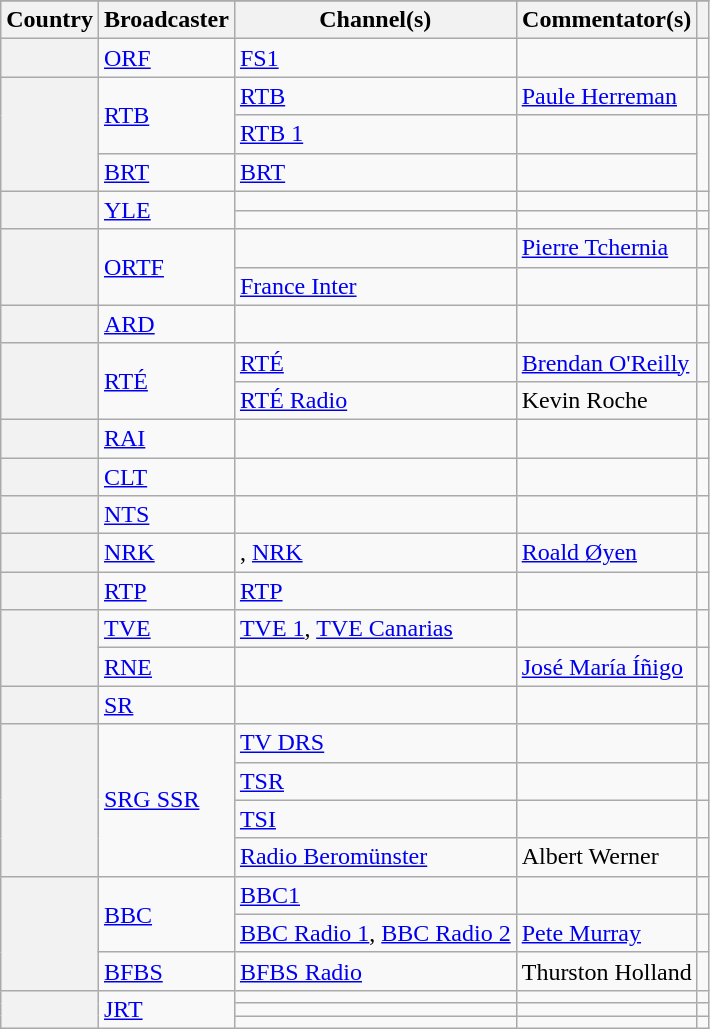<table class="wikitable plainrowheaders">
<tr>
</tr>
<tr>
<th scope="col">Country</th>
<th scope="col">Broadcaster</th>
<th scope="col">Channel(s)</th>
<th scope="col">Commentator(s)</th>
<th scope="col"></th>
</tr>
<tr>
<th scope="row"></th>
<td><a href='#'>ORF</a></td>
<td><a href='#'>FS1</a></td>
<td></td>
<td style="text-align:center"></td>
</tr>
<tr>
<th scope="rowgroup" rowspan="3"></th>
<td rowspan="2"><a href='#'>RTB</a></td>
<td><a href='#'>RTB</a></td>
<td><a href='#'>Paule Herreman</a></td>
<td style="text-align:center"></td>
</tr>
<tr>
<td><a href='#'>RTB 1</a></td>
<td></td>
<td style="text-align:center" rowspan="2"></td>
</tr>
<tr>
<td><a href='#'>BRT</a></td>
<td><a href='#'>BRT</a></td>
<td></td>
</tr>
<tr>
<th scope="rowgroup" rowspan="2"></th>
<td rowspan="2"><a href='#'>YLE</a></td>
<td></td>
<td></td>
<td style="text-align:center"></td>
</tr>
<tr>
<td></td>
<td></td>
<td style="text-align:center"></td>
</tr>
<tr>
<th scope="rowgroup" rowspan="2"></th>
<td rowspan="2"><a href='#'>ORTF</a></td>
<td></td>
<td><a href='#'>Pierre Tchernia</a></td>
<td style="text-align:center"></td>
</tr>
<tr>
<td><a href='#'>France Inter</a></td>
<td></td>
<td style="text-align:center"></td>
</tr>
<tr>
<th scope="row"></th>
<td><a href='#'>ARD</a></td>
<td></td>
<td></td>
<td style="text-align:center"></td>
</tr>
<tr>
<th scope="rowgroup" rowspan="2"></th>
<td rowspan="2"><a href='#'>RTÉ</a></td>
<td><a href='#'>RTÉ</a></td>
<td><a href='#'>Brendan O'Reilly</a></td>
<td style="text-align:center"></td>
</tr>
<tr>
<td><a href='#'>RTÉ Radio</a></td>
<td>Kevin Roche</td>
<td style="text-align:center"></td>
</tr>
<tr>
<th scope="row"></th>
<td><a href='#'>RAI</a></td>
<td></td>
<td></td>
<td style="text-align:center"></td>
</tr>
<tr>
<th scope="row"></th>
<td><a href='#'>CLT</a></td>
<td></td>
<td></td>
<td style="text-align:center"></td>
</tr>
<tr>
<th scope="row"></th>
<td><a href='#'>NTS</a></td>
<td></td>
<td></td>
<td style="text-align:center"></td>
</tr>
<tr>
<th scope="row"></th>
<td><a href='#'>NRK</a></td>
<td>, <a href='#'>NRK</a></td>
<td><a href='#'>Roald Øyen</a></td>
<td style="text-align:center"></td>
</tr>
<tr>
<th scope="row"></th>
<td><a href='#'>RTP</a></td>
<td><a href='#'>RTP</a></td>
<td></td>
<td style="text-align:center"></td>
</tr>
<tr>
<th scope="rowgroup" rowspan="2"></th>
<td><a href='#'>TVE</a></td>
<td><a href='#'>TVE 1</a>, <a href='#'>TVE Canarias</a></td>
<td></td>
<td style="text-align:center"></td>
</tr>
<tr>
<td><a href='#'>RNE</a></td>
<td></td>
<td><a href='#'>José María Íñigo</a></td>
<td style="text-align:center"></td>
</tr>
<tr>
<th scope="row"></th>
<td><a href='#'>SR</a></td>
<td></td>
<td></td>
<td style="text-align:center"></td>
</tr>
<tr>
<th scope="rowgroup" rowspan="4"></th>
<td rowspan="4"><a href='#'>SRG SSR</a></td>
<td><a href='#'>TV DRS</a></td>
<td></td>
<td style="text-align:center"></td>
</tr>
<tr>
<td><a href='#'>TSR</a></td>
<td></td>
<td style="text-align:center"></td>
</tr>
<tr>
<td><a href='#'>TSI</a></td>
<td></td>
<td style="text-align:center"></td>
</tr>
<tr>
<td><a href='#'>Radio Beromünster</a></td>
<td>Albert Werner</td>
<td style="text-align:center"></td>
</tr>
<tr>
<th scope="rowgroup" rowspan="3"></th>
<td rowspan="2"><a href='#'>BBC</a></td>
<td><a href='#'>BBC1</a></td>
<td></td>
<td style="text-align:center"></td>
</tr>
<tr>
<td><a href='#'>BBC Radio 1</a>, <a href='#'>BBC Radio 2</a></td>
<td><a href='#'>Pete Murray</a></td>
<td style="text-align:center"></td>
</tr>
<tr>
<td><a href='#'>BFBS</a></td>
<td><a href='#'>BFBS Radio</a></td>
<td>Thurston Holland</td>
<td style="text-align:center"></td>
</tr>
<tr>
<th scope="rowgroup" rowspan="3"></th>
<td rowspan="3"><a href='#'>JRT</a></td>
<td></td>
<td></td>
<td style="text-align:center"></td>
</tr>
<tr>
<td></td>
<td></td>
<td style="text-align:center"></td>
</tr>
<tr>
<td></td>
<td></td>
<td style="text-align:center"></td>
</tr>
</table>
